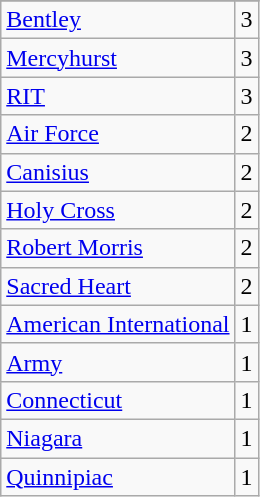<table class="wikitable">
<tr>
</tr>
<tr>
<td><a href='#'>Bentley</a></td>
<td>3</td>
</tr>
<tr>
<td><a href='#'>Mercyhurst</a></td>
<td>3</td>
</tr>
<tr>
<td><a href='#'>RIT</a></td>
<td>3</td>
</tr>
<tr>
<td><a href='#'>Air Force</a></td>
<td>2</td>
</tr>
<tr>
<td><a href='#'>Canisius</a></td>
<td>2</td>
</tr>
<tr>
<td><a href='#'>Holy Cross</a></td>
<td>2</td>
</tr>
<tr>
<td><a href='#'>Robert Morris</a></td>
<td>2</td>
</tr>
<tr>
<td><a href='#'>Sacred Heart</a></td>
<td>2</td>
</tr>
<tr>
<td><a href='#'>American International</a></td>
<td>1</td>
</tr>
<tr>
<td><a href='#'>Army</a></td>
<td>1</td>
</tr>
<tr>
<td><a href='#'>Connecticut</a></td>
<td>1</td>
</tr>
<tr>
<td><a href='#'>Niagara</a></td>
<td>1</td>
</tr>
<tr>
<td><a href='#'>Quinnipiac</a></td>
<td>1</td>
</tr>
</table>
